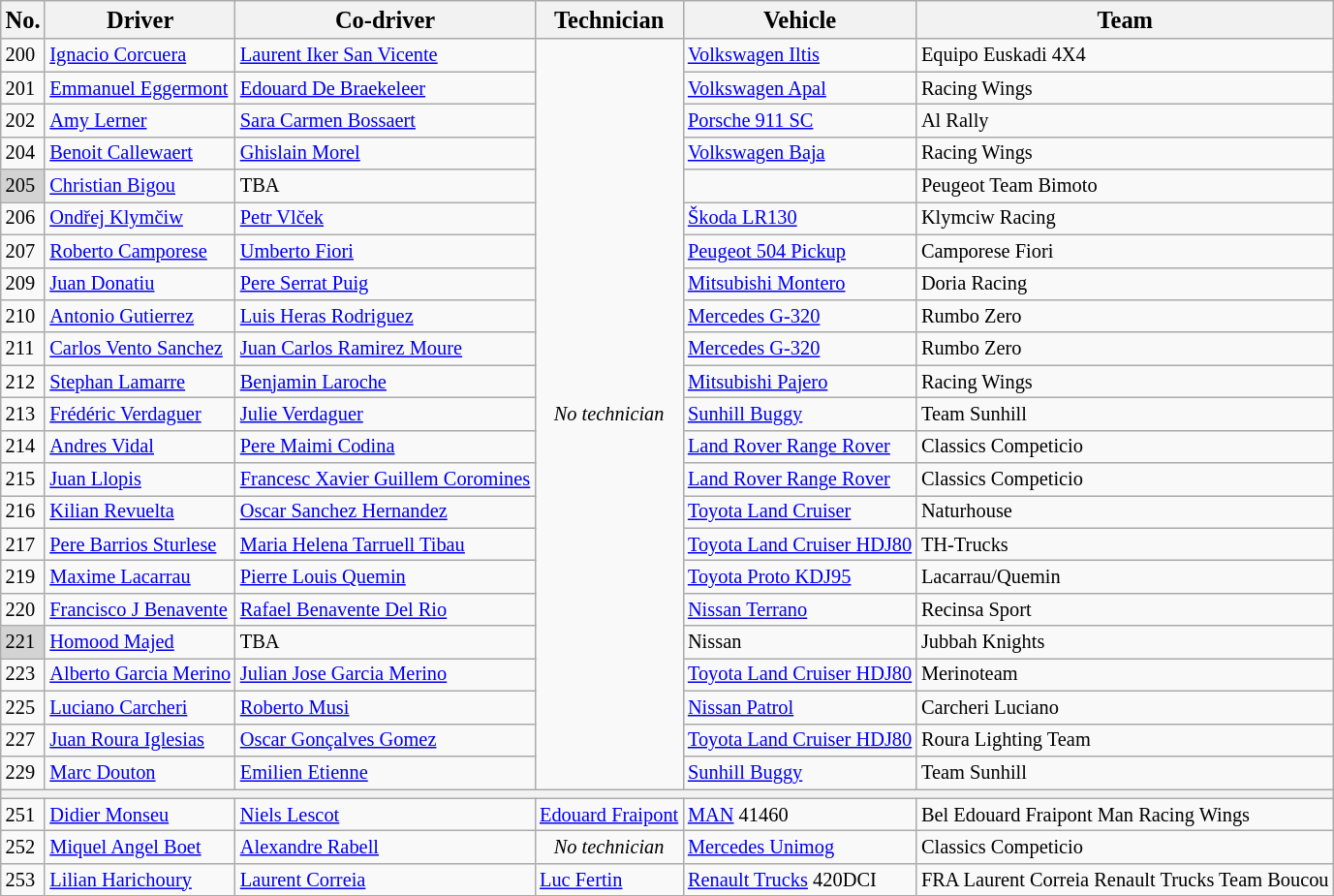<table class="wikitable sortable" style="font-size:85%;">
<tr>
<th><big>No.</big></th>
<th><big>Driver</big></th>
<th><big>Co-driver</big></th>
<th><big>Technician</big></th>
<th><big>Vehicle</big></th>
<th><big>Team</big></th>
</tr>
<tr>
<td>200</td>
<td> <a href='#'>Ignacio Corcuera</a></td>
<td> <a href='#'>Laurent Iker San Vicente</a></td>
<td rowspan="23" align=center><em>No technician</em></td>
<td><a href='#'>Volkswagen Iltis</a></td>
<td>Equipo Euskadi 4X4</td>
</tr>
<tr>
<td>201</td>
<td> <a href='#'>Emmanuel Eggermont</a></td>
<td> <a href='#'>Edouard De Braekeleer</a></td>
<td><a href='#'>Volkswagen Apal</a></td>
<td>Racing Wings</td>
</tr>
<tr>
<td>202</td>
<td> <a href='#'>Amy Lerner</a></td>
<td> <a href='#'>Sara Carmen Bossaert</a></td>
<td><a href='#'>Porsche 911 SC</a></td>
<td>Al Rally</td>
</tr>
<tr>
<td>204</td>
<td> <a href='#'>Benoit Callewaert</a></td>
<td> <a href='#'>Ghislain Morel</a></td>
<td><a href='#'>Volkswagen Baja</a></td>
<td>Racing Wings</td>
</tr>
<tr>
<td bgcolor="lightgrey">205</td>
<td> <a href='#'>Christian Bigou</a></td>
<td> TBA</td>
<td></td>
<td>Peugeot Team Bimoto</td>
</tr>
<tr>
<td>206</td>
<td> <a href='#'>Ondřej Klymčiw</a></td>
<td> <a href='#'>Petr Vlček</a></td>
<td><a href='#'>Škoda LR130</a></td>
<td>Klymciw Racing</td>
</tr>
<tr>
<td>207</td>
<td> <a href='#'>Roberto Camporese</a></td>
<td> <a href='#'>Umberto Fiori</a></td>
<td><a href='#'>Peugeot 504 Pickup</a></td>
<td>Camporese Fiori</td>
</tr>
<tr>
<td>209</td>
<td> <a href='#'>Juan Donatiu</a></td>
<td> <a href='#'>Pere Serrat Puig</a></td>
<td><a href='#'>Mitsubishi Montero</a></td>
<td>Doria Racing</td>
</tr>
<tr>
<td>210</td>
<td> <a href='#'>Antonio Gutierrez</a></td>
<td> <a href='#'>Luis Heras Rodriguez</a></td>
<td><a href='#'>Mercedes G-320</a></td>
<td>Rumbo Zero</td>
</tr>
<tr>
<td>211</td>
<td> <a href='#'>Carlos Vento Sanchez</a></td>
<td> <a href='#'>Juan Carlos Ramirez Moure</a></td>
<td><a href='#'>Mercedes G-320</a></td>
<td>Rumbo Zero</td>
</tr>
<tr>
<td>212</td>
<td> <a href='#'>Stephan Lamarre</a></td>
<td> <a href='#'>Benjamin Laroche</a></td>
<td><a href='#'>Mitsubishi Pajero</a></td>
<td>Racing Wings</td>
</tr>
<tr>
<td>213</td>
<td> <a href='#'>Frédéric Verdaguer</a></td>
<td> <a href='#'>Julie Verdaguer</a></td>
<td><a href='#'>Sunhill Buggy</a></td>
<td>Team Sunhill</td>
</tr>
<tr>
<td>214</td>
<td> <a href='#'>Andres Vidal</a></td>
<td> <a href='#'>Pere Maimi Codina</a></td>
<td><a href='#'>Land Rover Range Rover</a></td>
<td>Classics Competicio</td>
</tr>
<tr>
<td>215</td>
<td> <a href='#'>Juan Llopis</a></td>
<td> <a href='#'>Francesc Xavier Guillem Coromines</a></td>
<td><a href='#'>Land Rover Range Rover</a></td>
<td>Classics Competicio</td>
</tr>
<tr>
<td>216</td>
<td> <a href='#'>Kilian Revuelta</a></td>
<td> <a href='#'>Oscar Sanchez Hernandez</a></td>
<td><a href='#'>Toyota Land Cruiser</a></td>
<td>Naturhouse</td>
</tr>
<tr>
<td>217</td>
<td> <a href='#'>Pere Barrios Sturlese</a></td>
<td> <a href='#'>Maria Helena Tarruell Tibau</a></td>
<td><a href='#'>Toyota Land Cruiser HDJ80</a></td>
<td>TH-Trucks</td>
</tr>
<tr>
<td>219</td>
<td> <a href='#'>Maxime Lacarrau</a></td>
<td> <a href='#'>Pierre Louis Quemin</a></td>
<td><a href='#'>Toyota Proto KDJ95</a></td>
<td>Lacarrau/Quemin</td>
</tr>
<tr>
<td>220</td>
<td> <a href='#'>Francisco J Benavente</a></td>
<td> <a href='#'>Rafael Benavente Del Rio</a></td>
<td><a href='#'>Nissan Terrano</a></td>
<td>Recinsa Sport</td>
</tr>
<tr>
<td bgcolor="lightgrey">221</td>
<td> <a href='#'>Homood Majed</a></td>
<td> TBA</td>
<td>Nissan</td>
<td>Jubbah Knights</td>
</tr>
<tr>
<td>223</td>
<td> <a href='#'>Alberto Garcia Merino</a></td>
<td> <a href='#'>Julian Jose Garcia Merino</a></td>
<td><a href='#'>Toyota Land Cruiser HDJ80</a></td>
<td>Merinoteam</td>
</tr>
<tr>
<td>225</td>
<td> <a href='#'>Luciano Carcheri</a></td>
<td> <a href='#'>Roberto Musi</a></td>
<td><a href='#'>Nissan Patrol</a></td>
<td>Carcheri Luciano</td>
</tr>
<tr>
<td>227</td>
<td> <a href='#'>Juan Roura Iglesias</a></td>
<td> <a href='#'>Oscar Gonçalves Gomez</a></td>
<td><a href='#'>Toyota Land Cruiser HDJ80</a></td>
<td>Roura Lighting Team</td>
</tr>
<tr>
<td>229</td>
<td> <a href='#'>Marc Douton</a></td>
<td> <a href='#'>Emilien Etienne</a></td>
<td><a href='#'>Sunhill Buggy</a></td>
<td>Team Sunhill</td>
</tr>
<tr>
<th colspan=7></th>
</tr>
<tr>
<td>251</td>
<td> <a href='#'>Didier Monseu</a></td>
<td> <a href='#'>Niels Lescot</a></td>
<td> <a href='#'>Edouard Fraipont</a></td>
<td><a href='#'>MAN</a> 41460</td>
<td>Bel Edouard Fraipont Man Racing Wings</td>
</tr>
<tr>
<td>252</td>
<td> <a href='#'>Miquel Angel Boet</a></td>
<td> <a href='#'>Alexandre Rabell</a></td>
<td align=center><em>No technician</em></td>
<td><a href='#'>Mercedes Unimog</a></td>
<td>Classics Competicio</td>
</tr>
<tr>
<td>253</td>
<td> <a href='#'>Lilian Harichoury</a></td>
<td> <a href='#'>Laurent Correia</a></td>
<td> <a href='#'>Luc Fertin</a></td>
<td><a href='#'>Renault Trucks</a> 420DCI</td>
<td>FRA Laurent Correia Renault Trucks Team Boucou</td>
</tr>
</table>
